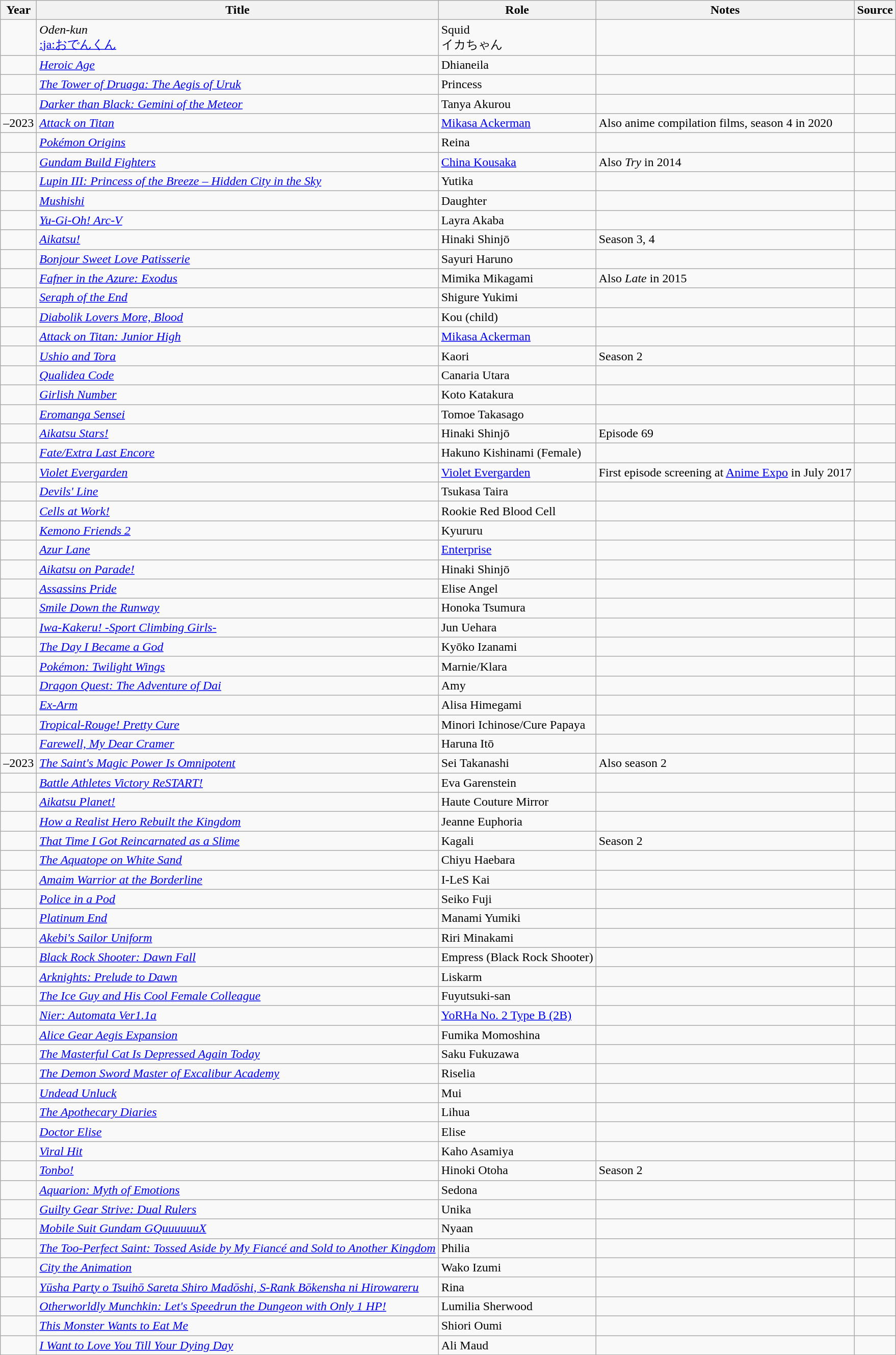<table class="wikitable sortable plainrowheaders">
<tr>
<th>Year</th>
<th>Title</th>
<th>Role</th>
<th class="unsortable">Notes</th>
<th class="unsortable">Source</th>
</tr>
<tr>
<td></td>
<td><em>Oden-kun</em><br><a href='#'>:ja:おでんくん</a></td>
<td>Squid<br>イカちゃん</td>
<td></td>
<td></td>
</tr>
<tr>
<td></td>
<td><em><a href='#'>Heroic Age</a></em></td>
<td>Dhianeila</td>
<td></td>
<td></td>
</tr>
<tr>
<td></td>
<td><em><a href='#'>The Tower of Druaga: The Aegis of Uruk</a></em></td>
<td>Princess</td>
<td></td>
<td></td>
</tr>
<tr>
<td></td>
<td><em><a href='#'>Darker than Black: Gemini of the Meteor</a></em></td>
<td>Tanya Akurou</td>
<td></td>
<td></td>
</tr>
<tr>
<td>–2023</td>
<td><em><a href='#'>Attack on Titan</a></em></td>
<td><a href='#'>Mikasa Ackerman</a></td>
<td>Also anime compilation films, season 4 in 2020</td>
<td></td>
</tr>
<tr>
<td></td>
<td><em><a href='#'>Pokémon Origins</a></em></td>
<td>Reina</td>
<td></td>
<td></td>
</tr>
<tr>
<td></td>
<td><em><a href='#'>Gundam Build Fighters</a></em></td>
<td><a href='#'>China Kousaka</a></td>
<td>Also <em>Try</em> in 2014</td>
<td></td>
</tr>
<tr>
<td></td>
<td><em><a href='#'>Lupin III: Princess of the Breeze – Hidden City in the Sky</a></em></td>
<td>Yutika</td>
<td></td>
<td></td>
</tr>
<tr>
<td></td>
<td><em><a href='#'>Mushishi</a></em></td>
<td>Daughter</td>
<td></td>
<td></td>
</tr>
<tr>
<td></td>
<td><em><a href='#'>Yu-Gi-Oh! Arc-V</a></em></td>
<td>Layra Akaba  </td>
<td></td>
<td></td>
</tr>
<tr>
<td></td>
<td><em><a href='#'>Aikatsu!</a></em></td>
<td>Hinaki Shinjō</td>
<td>Season 3, 4</td>
<td></td>
</tr>
<tr>
<td></td>
<td><em><a href='#'>Bonjour Sweet Love Patisserie</a></em></td>
<td>Sayuri Haruno</td>
<td></td>
<td></td>
</tr>
<tr>
<td></td>
<td><em><a href='#'>Fafner in the Azure: Exodus</a></em></td>
<td>Mimika Mikagami</td>
<td>Also <em>Late</em> in 2015</td>
<td></td>
</tr>
<tr>
<td></td>
<td><em><a href='#'>Seraph of the End</a></em></td>
<td>Shigure Yukimi</td>
<td></td>
<td></td>
</tr>
<tr>
<td></td>
<td><em><a href='#'>Diabolik Lovers More, Blood</a> </em></td>
<td>Kou (child)</td>
<td></td>
<td></td>
</tr>
<tr>
<td></td>
<td><em><a href='#'>Attack on Titan: Junior High</a></em></td>
<td><a href='#'>Mikasa Ackerman</a></td>
<td></td>
<td></td>
</tr>
<tr>
<td></td>
<td><em><a href='#'>Ushio and Tora</a></em></td>
<td>Kaori</td>
<td>Season 2</td>
<td></td>
</tr>
<tr>
<td></td>
<td><em><a href='#'>Qualidea Code</a></em></td>
<td>Canaria Utara</td>
<td></td>
<td></td>
</tr>
<tr>
<td></td>
<td><em><a href='#'>Girlish Number</a></em></td>
<td>Koto Katakura</td>
<td></td>
<td></td>
</tr>
<tr>
<td></td>
<td><em><a href='#'>Eromanga Sensei</a></em></td>
<td>Tomoe Takasago</td>
<td></td>
<td></td>
</tr>
<tr>
<td></td>
<td><em><a href='#'>Aikatsu Stars!</a></em></td>
<td>Hinaki Shinjō</td>
<td>Episode 69</td>
<td></td>
</tr>
<tr>
<td></td>
<td><em><a href='#'>Fate/Extra Last Encore</a></em></td>
<td>Hakuno Kishinami (Female)</td>
<td></td>
<td></td>
</tr>
<tr>
<td></td>
<td><em><a href='#'>Violet Evergarden</a></em></td>
<td><a href='#'>Violet Evergarden</a></td>
<td>First episode screening at <a href='#'>Anime Expo</a> in July 2017</td>
<td></td>
</tr>
<tr>
<td></td>
<td><em><a href='#'>Devils' Line</a></em></td>
<td>Tsukasa Taira</td>
<td></td>
<td></td>
</tr>
<tr>
<td></td>
<td><em><a href='#'>Cells at Work!</a></em></td>
<td>Rookie Red Blood Cell</td>
<td></td>
<td></td>
</tr>
<tr>
<td></td>
<td><em><a href='#'>Kemono Friends 2</a></em></td>
<td>Kyururu</td>
<td></td>
<td></td>
</tr>
<tr>
<td></td>
<td><em><a href='#'>Azur Lane</a></em></td>
<td><a href='#'>Enterprise</a></td>
<td></td>
<td></td>
</tr>
<tr>
<td></td>
<td><em><a href='#'>Aikatsu on Parade!</a></em></td>
<td>Hinaki Shinjō</td>
<td></td>
<td></td>
</tr>
<tr>
<td></td>
<td><em><a href='#'>Assassins Pride</a></em></td>
<td>Elise Angel</td>
<td></td>
<td></td>
</tr>
<tr>
<td></td>
<td><em><a href='#'>Smile Down the Runway</a></em></td>
<td>Honoka Tsumura</td>
<td></td>
<td></td>
</tr>
<tr>
<td></td>
<td><em><a href='#'>Iwa-Kakeru! -Sport Climbing Girls-</a></em></td>
<td>Jun Uehara</td>
<td></td>
<td></td>
</tr>
<tr>
<td></td>
<td><em><a href='#'>The Day I Became a God</a></em></td>
<td>Kyōko Izanami</td>
<td></td>
<td></td>
</tr>
<tr>
<td></td>
<td><em><a href='#'>Pokémon: Twilight Wings</a></em></td>
<td>Marnie/Klara</td>
<td></td>
<td></td>
</tr>
<tr>
<td></td>
<td><em><a href='#'>Dragon Quest: The Adventure of Dai</a></em></td>
<td>Amy</td>
<td></td>
<td></td>
</tr>
<tr>
<td></td>
<td><em><a href='#'>Ex-Arm</a></em></td>
<td>Alisa Himegami</td>
<td></td>
<td></td>
</tr>
<tr>
<td></td>
<td><em><a href='#'>Tropical-Rouge! Pretty Cure</a></em></td>
<td>Minori Ichinose/Cure Papaya</td>
<td></td>
<td></td>
</tr>
<tr>
<td></td>
<td><em><a href='#'>Farewell, My Dear Cramer</a></em></td>
<td>Haruna Itō</td>
<td></td>
<td></td>
</tr>
<tr>
<td>–2023</td>
<td><em><a href='#'>The Saint's Magic Power Is Omnipotent</a></em></td>
<td>Sei Takanashi</td>
<td>Also season 2</td>
<td></td>
</tr>
<tr>
<td></td>
<td><em><a href='#'>Battle Athletes Victory ReSTART!</a></em></td>
<td>Eva Garenstein</td>
<td></td>
<td></td>
</tr>
<tr>
<td></td>
<td><em><a href='#'>Aikatsu Planet!</a></em></td>
<td>Haute Couture Mirror</td>
<td></td>
<td></td>
</tr>
<tr>
<td></td>
<td><em><a href='#'>How a Realist Hero Rebuilt the Kingdom</a></em></td>
<td>Jeanne Euphoria</td>
<td></td>
<td></td>
</tr>
<tr>
<td></td>
<td><em><a href='#'>That Time I Got Reincarnated as a Slime</a></em></td>
<td>Kagali</td>
<td>Season 2</td>
<td></td>
</tr>
<tr>
<td></td>
<td><em><a href='#'>The Aquatope on White Sand</a></em></td>
<td>Chiyu Haebara</td>
<td></td>
<td></td>
</tr>
<tr>
<td></td>
<td><em><a href='#'>Amaim Warrior at the Borderline</a></em></td>
<td>I-LeS Kai</td>
<td></td>
<td></td>
</tr>
<tr>
<td></td>
<td><em><a href='#'>Police in a Pod</a></em></td>
<td>Seiko Fuji</td>
<td></td>
<td></td>
</tr>
<tr>
<td></td>
<td><em><a href='#'>Platinum End</a></em></td>
<td>Manami Yumiki</td>
<td></td>
<td></td>
</tr>
<tr>
<td></td>
<td><em><a href='#'>Akebi's Sailor Uniform</a></em></td>
<td>Riri Minakami</td>
<td></td>
<td></td>
</tr>
<tr>
<td></td>
<td><em><a href='#'>Black Rock Shooter: Dawn Fall</a></em></td>
<td>Empress (Black Rock Shooter)</td>
<td></td>
<td></td>
</tr>
<tr>
<td></td>
<td><em><a href='#'>Arknights: Prelude to Dawn</a></em></td>
<td>Liskarm</td>
<td></td>
<td></td>
</tr>
<tr>
<td></td>
<td><em><a href='#'>The Ice Guy and His Cool Female Colleague</a></em></td>
<td>Fuyutsuki-san</td>
<td></td>
<td></td>
</tr>
<tr>
<td></td>
<td><em><a href='#'>Nier: Automata Ver1.1a</a></em></td>
<td><a href='#'>YoRHa No. 2 Type B (2B)</a></td>
<td></td>
<td></td>
</tr>
<tr>
<td></td>
<td><em><a href='#'>Alice Gear Aegis Expansion</a></em></td>
<td>Fumika Momoshina</td>
<td></td>
<td></td>
</tr>
<tr>
<td></td>
<td><em><a href='#'>The Masterful Cat Is Depressed Again Today</a></em></td>
<td>Saku Fukuzawa</td>
<td></td>
<td></td>
</tr>
<tr>
<td></td>
<td><em><a href='#'>The Demon Sword Master of Excalibur Academy</a></em></td>
<td>Riselia</td>
<td></td>
<td></td>
</tr>
<tr>
<td></td>
<td><em><a href='#'>Undead Unluck</a></em></td>
<td>Mui</td>
<td></td>
<td></td>
</tr>
<tr>
<td></td>
<td><em><a href='#'>The Apothecary Diaries</a></em></td>
<td>Lihua</td>
<td></td>
<td></td>
</tr>
<tr>
<td></td>
<td><em><a href='#'>Doctor Elise</a></em></td>
<td>Elise</td>
<td></td>
<td></td>
</tr>
<tr>
<td></td>
<td><em><a href='#'>Viral Hit</a></em></td>
<td>Kaho Asamiya</td>
<td></td>
<td></td>
</tr>
<tr>
<td></td>
<td><em><a href='#'>Tonbo!</a></em></td>
<td>Hinoki Otoha</td>
<td>Season 2</td>
<td></td>
</tr>
<tr>
<td></td>
<td><em><a href='#'>Aquarion: Myth of Emotions</a></em></td>
<td>Sedona</td>
<td></td>
<td></td>
</tr>
<tr>
<td></td>
<td><em><a href='#'>Guilty Gear Strive: Dual Rulers</a></em></td>
<td>Unika</td>
<td></td>
<td></td>
</tr>
<tr>
<td></td>
<td><em><a href='#'>Mobile Suit Gundam GQuuuuuuX</a></em></td>
<td>Nyaan</td>
<td></td>
<td></td>
</tr>
<tr>
<td></td>
<td><em><a href='#'>The Too-Perfect Saint: Tossed Aside by My Fiancé and Sold to Another Kingdom</a></em></td>
<td>Philia</td>
<td></td>
<td></td>
</tr>
<tr>
<td></td>
<td><em><a href='#'>City the Animation</a></em></td>
<td>Wako Izumi</td>
<td></td>
<td></td>
</tr>
<tr>
<td></td>
<td><em><a href='#'>Yūsha Party o Tsuihō Sareta Shiro Madōshi, S-Rank Bōkensha ni Hirowareru</a></em></td>
<td>Rina</td>
<td></td>
<td></td>
</tr>
<tr>
<td></td>
<td><em><a href='#'>Otherworldly Munchkin: Let's Speedrun the Dungeon with Only 1 HP!</a></em></td>
<td>Lumilia Sherwood</td>
<td></td>
<td></td>
</tr>
<tr>
<td></td>
<td><em><a href='#'>This Monster Wants to Eat Me</a></em></td>
<td>Shiori Oumi</td>
<td></td>
<td></td>
</tr>
<tr>
<td></td>
<td><em><a href='#'>I Want to Love You Till Your Dying Day</a></em></td>
<td>Ali Maud</td>
<td></td>
<td></td>
</tr>
<tr>
</tr>
</table>
